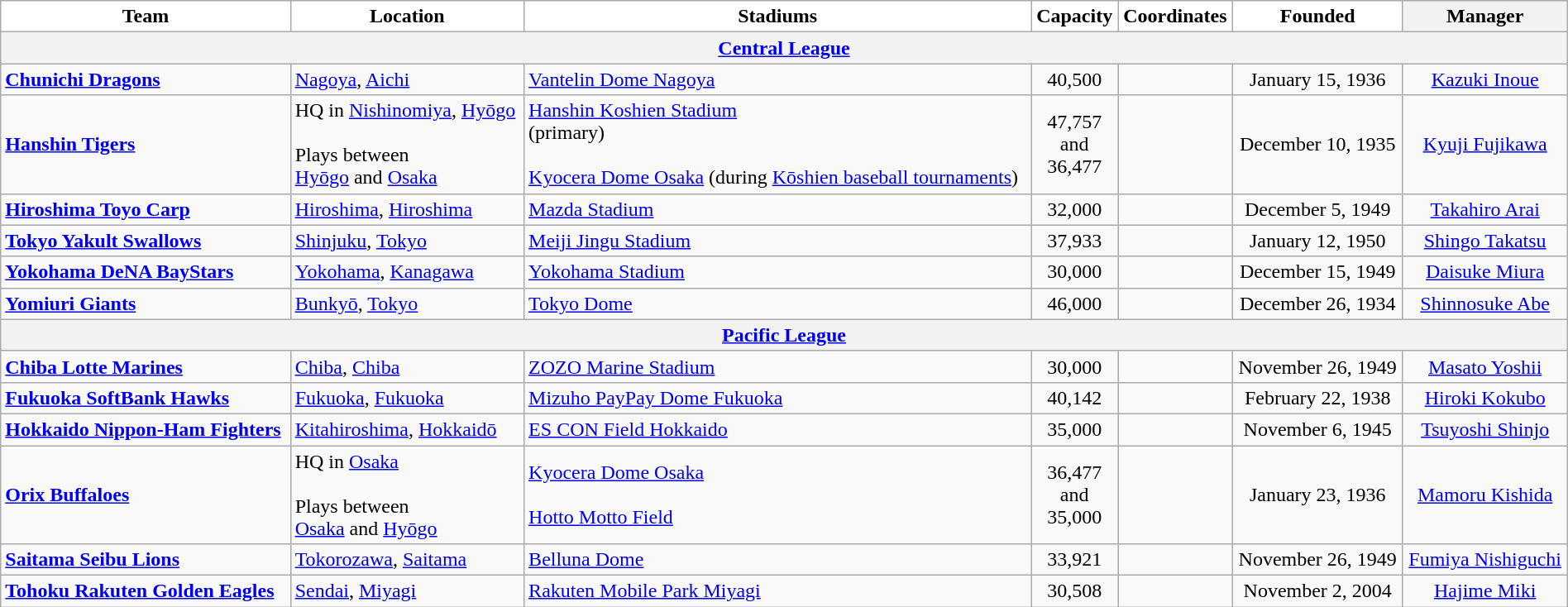<table class="wikitable" style="width:100%; text-align:left">
<tr>
<th style="background:white">Team</th>
<th style="background:white">Location</th>
<th style="background:white">Stadiums</th>
<th style="background:white">Capacity</th>
<th style="background:white">Coordinates</th>
<th style="background:white">Founded</th>
<th>Manager</th>
</tr>
<tr>
<th colspan="7"><span><a href='#'>Central League</a></span></th>
</tr>
<tr>
<td><strong><a href='#'>Chunichi Dragons</a></strong></td>
<td><a href='#'>Nagoya</a>, <a href='#'>Aichi</a></td>
<td><a href='#'>Vantelin Dome Nagoya</a></td>
<td align=center>40,500</td>
<td></td>
<td align=center>January 15, 1936</td>
<td align=center><a href='#'>Kazuki Inoue</a></td>
</tr>
<tr>
<td><strong><a href='#'>Hanshin Tigers</a></strong></td>
<td>HQ in <a href='#'>Nishinomiya</a>, <a href='#'>Hyōgo</a><br><br>Plays between<br> <a href='#'> Hyōgo</a> and <a href='#'>Osaka</a></td>
<td><a href='#'>Hanshin Koshien Stadium</a><br> (primary)<br><br><a href='#'>Kyocera Dome Osaka</a> (during <a href='#'>Kōshien baseball tournaments</a>)</td>
<td align=center>47,757<br>and<br>36,477</td>
<td><br><br></td>
<td align=center>December 10, 1935</td>
<td align=center><a href='#'>Kyuji Fujikawa</a></td>
</tr>
<tr>
<td><strong><a href='#'>Hiroshima Toyo Carp</a></strong></td>
<td><a href='#'>Hiroshima</a>, <a href='#'>Hiroshima</a></td>
<td><a href='#'>Mazda Stadium</a></td>
<td align=center>32,000</td>
<td></td>
<td align=center>December 5, 1949</td>
<td align=center><a href='#'>Takahiro Arai</a></td>
</tr>
<tr>
<td><strong><a href='#'>Tokyo Yakult Swallows</a></strong></td>
<td><a href='#'>Shinjuku</a>, <a href='#'>Tokyo</a></td>
<td><a href='#'>Meiji Jingu Stadium</a></td>
<td align=center>37,933</td>
<td></td>
<td align=center>January 12, 1950</td>
<td align=center><a href='#'>Shingo Takatsu</a></td>
</tr>
<tr>
<td><strong><a href='#'>Yokohama DeNA BayStars</a></strong></td>
<td><a href='#'>Yokohama</a>, <a href='#'>Kanagawa</a></td>
<td><a href='#'>Yokohama Stadium</a></td>
<td align=center>30,000</td>
<td></td>
<td align=center>December 15, 1949</td>
<td align=center><a href='#'>Daisuke Miura</a></td>
</tr>
<tr>
<td><strong><a href='#'>Yomiuri Giants</a></strong></td>
<td><a href='#'>Bunkyō</a>, <a href='#'>Tokyo</a></td>
<td><a href='#'>Tokyo Dome</a></td>
<td align=center>46,000</td>
<td></td>
<td align=center>December 26, 1934</td>
<td align=center><a href='#'>Shinnosuke Abe</a></td>
</tr>
<tr>
<th colspan="7"><span><a href='#'>Pacific League</a></span></th>
</tr>
<tr>
<td><strong><a href='#'>Chiba Lotte Marines</a></strong></td>
<td><a href='#'>Chiba</a>, <a href='#'>Chiba</a></td>
<td><a href='#'>ZOZO Marine Stadium</a></td>
<td align=center>30,000</td>
<td></td>
<td align=center>November 26, 1949</td>
<td align=center><a href='#'>Masato Yoshii</a></td>
</tr>
<tr>
<td><strong><a href='#'>Fukuoka SoftBank Hawks</a></strong></td>
<td><a href='#'>Fukuoka</a>, <a href='#'>Fukuoka</a></td>
<td><a href='#'>Mizuho PayPay Dome Fukuoka</a></td>
<td align=center>40,142</td>
<td></td>
<td align=center>February 22, 1938</td>
<td align=center><a href='#'>Hiroki Kokubo</a></td>
</tr>
<tr>
<td><strong><a href='#'>Hokkaido Nippon-Ham Fighters</a></strong></td>
<td><a href='#'>Kitahiroshima</a>, <a href='#'>Hokkaidō</a></td>
<td><a href='#'>ES CON Field Hokkaido</a></td>
<td align=center>35,000</td>
<td></td>
<td align=center>November 6, 1945</td>
<td align=center><a href='#'>Tsuyoshi Shinjo</a></td>
</tr>
<tr>
<td><strong><a href='#'>Orix Buffaloes</a></strong></td>
<td>HQ in <a href='#'>Osaka</a><br><br>Plays between<br><a href='#'>Osaka</a> and <a href='#'>Hyōgo</a></td>
<td><a href='#'>Kyocera Dome Osaka</a><br><br><a href='#'>Hotto Motto Field</a></td>
<td align=center>36,477<br>and<br>35,000</td>
<td><br><br></td>
<td align=center>January 23, 1936</td>
<td align=center><a href='#'>Mamoru Kishida</a></td>
</tr>
<tr>
<td><strong><a href='#'>Saitama Seibu Lions</a></strong></td>
<td><a href='#'>Tokorozawa</a>, <a href='#'>Saitama</a></td>
<td><a href='#'>Belluna Dome</a></td>
<td align=center>33,921</td>
<td></td>
<td align=center>November 26, 1949</td>
<td align=center><a href='#'>Fumiya Nishiguchi</a></td>
</tr>
<tr>
<td><strong><a href='#'>Tohoku Rakuten Golden Eagles</a></strong></td>
<td><a href='#'>Sendai</a>, <a href='#'>Miyagi</a></td>
<td><a href='#'>Rakuten Mobile Park Miyagi</a></td>
<td align=center>30,508</td>
<td></td>
<td align=center>November 2, 2004</td>
<td align=center><a href='#'>Hajime Miki</a></td>
</tr>
</table>
